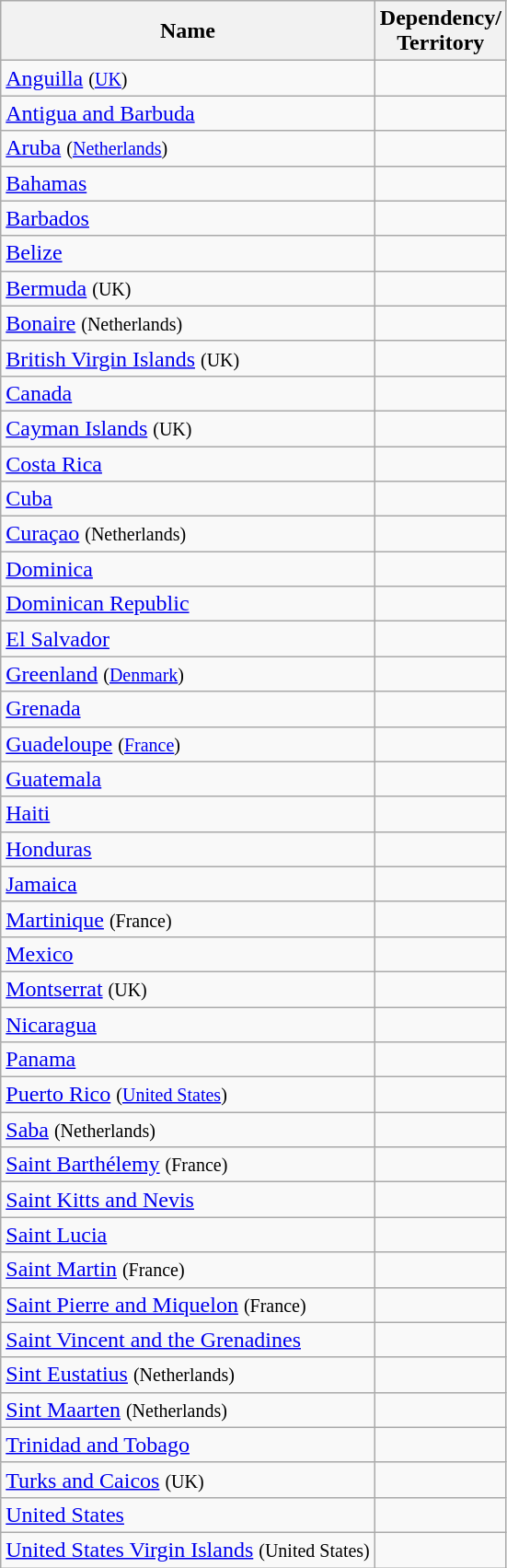<table class="wikitable sortable">
<tr>
<th>Name</th>
<th>Dependency/<br>Territory</th>
</tr>
<tr>
<td><a href='#'>Anguilla</a> <small>(<a href='#'>UK</a>)</small></td>
<td></td>
</tr>
<tr>
<td><a href='#'>Antigua and Barbuda</a></td>
<td></td>
</tr>
<tr>
<td><a href='#'>Aruba</a> <small>(<a href='#'>Netherlands</a>)</small></td>
<td></td>
</tr>
<tr>
<td><a href='#'>Bahamas</a></td>
<td></td>
</tr>
<tr>
<td><a href='#'>Barbados</a></td>
<td></td>
</tr>
<tr>
<td><a href='#'>Belize</a></td>
<td></td>
</tr>
<tr>
<td><a href='#'>Bermuda</a> <small>(UK)</small></td>
<td></td>
</tr>
<tr>
<td><a href='#'>Bonaire</a> <small>(Netherlands)</small></td>
<td></td>
</tr>
<tr>
<td><a href='#'>British Virgin Islands</a> <small>(UK)</small></td>
<td></td>
</tr>
<tr>
<td><a href='#'>Canada</a></td>
<td></td>
</tr>
<tr>
<td><a href='#'>Cayman Islands</a> <small>(UK)</small></td>
<td></td>
</tr>
<tr>
<td><a href='#'>Costa Rica</a></td>
<td></td>
</tr>
<tr>
<td><a href='#'>Cuba</a></td>
<td></td>
</tr>
<tr>
<td><a href='#'>Curaçao</a> <small>(Netherlands)</small></td>
<td></td>
</tr>
<tr>
<td><a href='#'>Dominica</a></td>
<td></td>
</tr>
<tr>
<td><a href='#'>Dominican Republic</a></td>
<td></td>
</tr>
<tr>
<td><a href='#'>El Salvador</a></td>
<td></td>
</tr>
<tr>
<td><a href='#'>Greenland</a> <small>(<a href='#'>Denmark</a>)</small></td>
<td></td>
</tr>
<tr>
<td><a href='#'>Grenada</a></td>
<td></td>
</tr>
<tr>
<td><a href='#'>Guadeloupe</a> <small>(<a href='#'>France</a>)</small></td>
<td></td>
</tr>
<tr>
<td><a href='#'>Guatemala</a></td>
<td></td>
</tr>
<tr>
<td><a href='#'>Haiti</a></td>
<td></td>
</tr>
<tr>
<td><a href='#'>Honduras</a></td>
<td></td>
</tr>
<tr>
<td><a href='#'>Jamaica</a></td>
<td></td>
</tr>
<tr>
<td><a href='#'>Martinique</a> <small>(France)</small></td>
<td></td>
</tr>
<tr>
<td><a href='#'>Mexico</a></td>
<td></td>
</tr>
<tr>
<td><a href='#'>Montserrat</a> <small>(UK)</small></td>
<td></td>
</tr>
<tr>
<td><a href='#'>Nicaragua</a></td>
<td></td>
</tr>
<tr>
<td><a href='#'>Panama</a></td>
<td></td>
</tr>
<tr>
<td><a href='#'>Puerto Rico</a> <small>(<a href='#'>United States</a>)</small></td>
<td></td>
</tr>
<tr>
<td><a href='#'>Saba</a> <small>(Netherlands)</small></td>
<td></td>
</tr>
<tr>
<td><a href='#'>Saint Barthélemy</a> <small>(France)</small></td>
<td></td>
</tr>
<tr>
<td><a href='#'>Saint Kitts and Nevis</a></td>
<td></td>
</tr>
<tr>
<td><a href='#'>Saint Lucia</a></td>
<td></td>
</tr>
<tr>
<td><a href='#'>Saint Martin</a> <small>(France)</small></td>
<td></td>
</tr>
<tr>
<td><a href='#'>Saint Pierre and Miquelon</a> <small>(France)</small></td>
<td></td>
</tr>
<tr>
<td><a href='#'>Saint Vincent and the Grenadines</a></td>
<td></td>
</tr>
<tr>
<td><a href='#'>Sint Eustatius</a> <small>(Netherlands)</small></td>
<td></td>
</tr>
<tr>
<td><a href='#'>Sint Maarten</a> <small>(Netherlands)</small></td>
<td></td>
</tr>
<tr>
<td><a href='#'>Trinidad and Tobago</a></td>
<td></td>
</tr>
<tr>
<td><a href='#'>Turks and Caicos</a> <small>(UK)</small></td>
<td></td>
</tr>
<tr>
<td><a href='#'>United States</a></td>
<td></td>
</tr>
<tr>
<td><a href='#'>United States Virgin Islands</a> <small>(United States)</small></td>
<td></td>
</tr>
</table>
